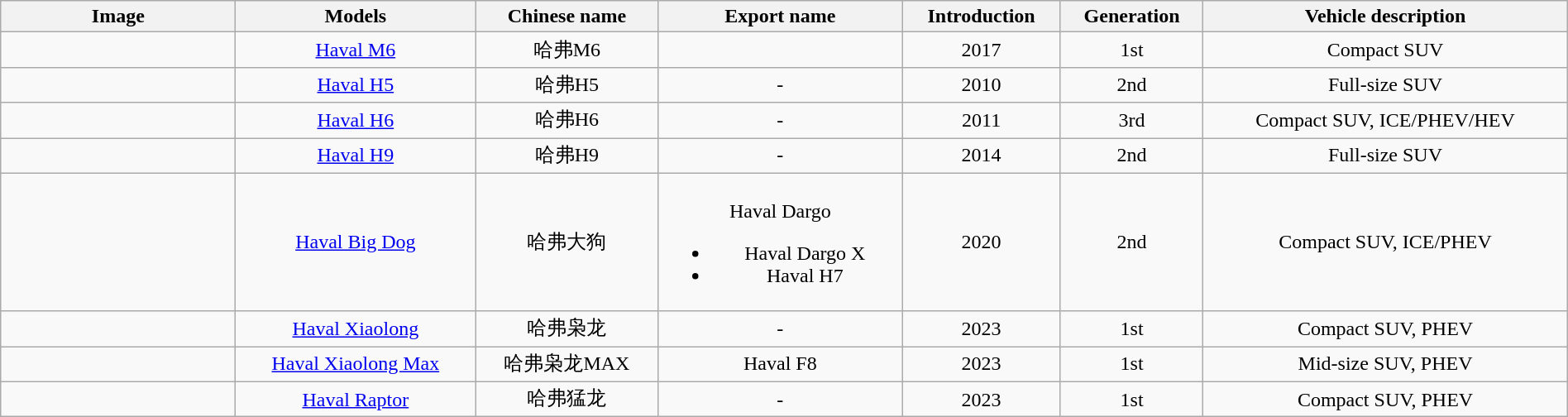<table class="wikitable sortable" style="text-align: center; width: 100%">
<tr>
<th class="unsortable" width="15%">Image</th>
<th>Models</th>
<th>Chinese name</th>
<th>Export name</th>
<th>Introduction</th>
<th class="unsortable">Generation</th>
<th>Vehicle description</th>
</tr>
<tr>
<td></td>
<td><a href='#'>Haval M6</a></td>
<td>哈弗M6</td>
<td></td>
<td>2017</td>
<td>1st</td>
<td>Compact SUV</td>
</tr>
<tr>
<td></td>
<td><a href='#'>Haval H5</a></td>
<td>哈弗H5</td>
<td>-</td>
<td>2010</td>
<td>2nd</td>
<td>Full-size SUV</td>
</tr>
<tr>
<td></td>
<td><a href='#'>Haval H6</a></td>
<td>哈弗H6</td>
<td>-</td>
<td>2011</td>
<td>3rd</td>
<td>Compact SUV, ICE/PHEV/HEV</td>
</tr>
<tr>
<td></td>
<td><a href='#'>Haval H9</a></td>
<td>哈弗H9</td>
<td>-</td>
<td>2014</td>
<td>2nd</td>
<td>Full-size SUV</td>
</tr>
<tr>
<td><br></td>
<td><a href='#'>Haval Big Dog</a></td>
<td>哈弗大狗</td>
<td><br>Haval Dargo<ul><li>Haval Dargo X</li><li>Haval H7</li></ul></td>
<td>2020</td>
<td>2nd</td>
<td>Compact SUV, ICE/PHEV</td>
</tr>
<tr>
<td></td>
<td><a href='#'>Haval Xiaolong</a></td>
<td>哈弗枭龙</td>
<td>-</td>
<td>2023</td>
<td>1st</td>
<td>Compact SUV, PHEV</td>
</tr>
<tr>
<td></td>
<td><a href='#'>Haval Xiaolong Max</a></td>
<td>哈弗枭龙MAX</td>
<td>Haval F8</td>
<td>2023</td>
<td>1st</td>
<td>Mid-size SUV, PHEV</td>
</tr>
<tr>
<td></td>
<td><a href='#'>Haval Raptor</a></td>
<td>哈弗猛龙</td>
<td>-</td>
<td>2023</td>
<td>1st</td>
<td>Compact SUV, PHEV</td>
</tr>
</table>
